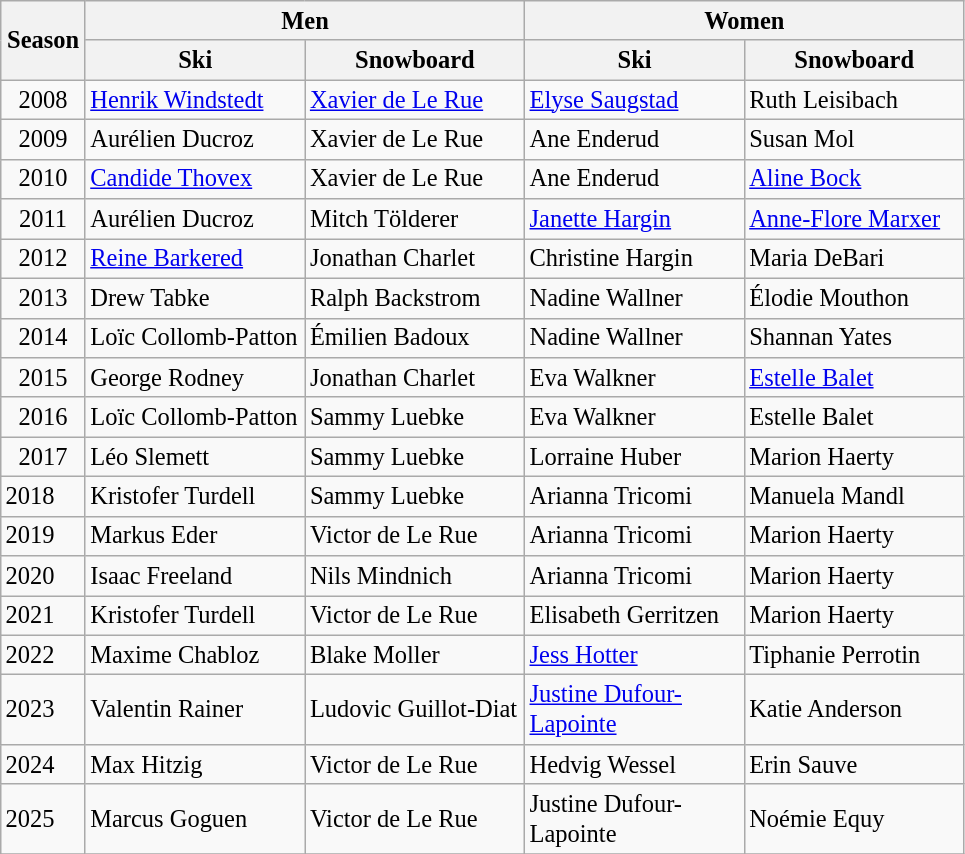<table class="wikitable" border="1" style="font-size: 85%">
<tr>
<th rowspan="2" align=center width="50"><big>Season</big></th>
<th colspan="2" align="center" width="280"><big>Men</big></th>
<th colspan="2" align="center" width="280"><big>Women</big></th>
</tr>
<tr>
<th align="center" width="140"><big>Ski</big></th>
<th align="center" width="140"><big>Snowboard</big></th>
<th align="center" width="140"><big>Ski</big></th>
<th align="center" width="140"><big>Snowboard</big></th>
</tr>
<tr>
<td align=center><big>2008</big></td>
<td><big> <a href='#'>Henrik Windstedt</a></big></td>
<td><big> <a href='#'>Xavier de Le Rue</a></big></td>
<td><big> <a href='#'>Elyse Saugstad</a></big></td>
<td><big> Ruth Leisibach</big></td>
</tr>
<tr>
<td align=center><big>2009</big></td>
<td><big> Aurélien Ducroz</big></td>
<td><big> Xavier de Le Rue</big></td>
<td><big> Ane Enderud</big></td>
<td><big> Susan Mol</big></td>
</tr>
<tr>
<td align=center><big>2010</big></td>
<td><big> <a href='#'>Candide Thovex</a></big></td>
<td><big> Xavier de Le Rue</big></td>
<td><big> Ane Enderud</big></td>
<td><big> <a href='#'>Aline Bock</a></big></td>
</tr>
<tr>
<td align=center><big>2011</big></td>
<td><big> Aurélien Ducroz</big></td>
<td><big> Mitch Tölderer</big></td>
<td><big> <a href='#'>Janette Hargin</a></big></td>
<td><big> <a href='#'>Anne-Flore Marxer</a></big></td>
</tr>
<tr>
<td align=center><big>2012</big></td>
<td><big> <a href='#'>Reine Barkered</a></big></td>
<td><big> Jonathan Charlet</big></td>
<td><big> Christine Hargin</big></td>
<td><big> Maria DeBari</big></td>
</tr>
<tr>
<td align=center><big>2013</big></td>
<td><big> Drew Tabke</big></td>
<td><big> Ralph Backstrom</big></td>
<td><big> Nadine Wallner</big></td>
<td><big> Élodie Mouthon</big></td>
</tr>
<tr>
<td align=center><big>2014</big></td>
<td><big> Loïc Collomb-Patton</big></td>
<td><big> Émilien Badoux</big></td>
<td><big> Nadine Wallner</big></td>
<td><big> Shannan Yates</big></td>
</tr>
<tr>
<td align=center><big>2015</big></td>
<td><big> George Rodney</big></td>
<td><big> Jonathan Charlet</big></td>
<td><big> Eva Walkner</big></td>
<td><big> <a href='#'>Estelle Balet</a></big></td>
</tr>
<tr>
<td align=center><big>2016</big></td>
<td><big> Loïc Collomb-Patton</big></td>
<td><big> Sammy Luebke</big></td>
<td><big> Eva Walkner</big></td>
<td><big> Estelle Balet</big></td>
</tr>
<tr>
<td align=center><big>2017</big></td>
<td><big> Léo Slemett</big></td>
<td><big> Sammy Luebke</big></td>
<td><big> Lorraine Huber</big></td>
<td><big> Marion Haerty</big></td>
</tr>
<tr>
<td><big>2018</big></td>
<td><big> Kristofer Turdell</big></td>
<td><big> Sammy Luebke</big></td>
<td><big> Arianna Tricomi</big></td>
<td><big> Manuela Mandl</big></td>
</tr>
<tr>
<td><big>2019</big></td>
<td><big> Markus Eder</big></td>
<td><big> Victor de Le Rue</big></td>
<td><big> Arianna Tricomi</big></td>
<td><big> Marion Haerty</big></td>
</tr>
<tr>
<td><big>2020</big></td>
<td><big> Isaac Freeland</big></td>
<td><big> Nils Mindnich</big></td>
<td><big> Arianna Tricomi</big></td>
<td><big> Marion Haerty</big></td>
</tr>
<tr>
<td><big>2021</big></td>
<td><big> Kristofer Turdell</big></td>
<td><big> Victor de Le Rue</big></td>
<td><big> Elisabeth Gerritzen</big></td>
<td><big> Marion Haerty</big></td>
</tr>
<tr>
<td><big>2022</big></td>
<td><big> Maxime Chabloz</big></td>
<td><big> Blake Moller</big></td>
<td><big> <a href='#'>Jess Hotter</a></big></td>
<td><big> Tiphanie Perrotin</big></td>
</tr>
<tr>
<td><big>2023</big></td>
<td><big> Valentin Rainer</big></td>
<td><big> Ludovic Guillot-Diat</big></td>
<td><big> <a href='#'>Justine Dufour-Lapointe</a></big></td>
<td><big> Katie Anderson</big></td>
</tr>
<tr>
<td><big>2024</big></td>
<td><big> Max Hitzig</big></td>
<td><big> Victor de Le Rue</big></td>
<td><big> Hedvig Wessel</big></td>
<td><big> Erin Sauve</big></td>
</tr>
<tr>
<td><big>2025</big></td>
<td><big> Marcus Goguen</big></td>
<td><big> Victor de Le Rue</big></td>
<td><big> Justine Dufour-Lapointe</big></td>
<td><big> Noémie Equy</big></td>
</tr>
<tr>
</tr>
</table>
